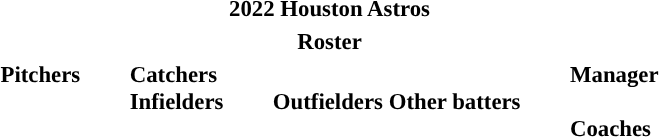<table class="toccolours" style="font-size: 95%;">
<tr>
<th colspan="10">2022 Houston Astros</th>
</tr>
<tr>
<th colspan="10">Roster</th>
</tr>
<tr>
<td valign="top"><strong>Pitchers</strong><br>




















</td>
<td style="width:25px;"></td>
<td valign="top"><strong>Catchers</strong><br>




<strong>Infielders</strong>









</td>
<td style="width:25px;"></td>
<td valign="top"><br><strong>Outfielders</strong>






<strong>Other batters</strong>
</td>
<td style="width:25px;"></td>
<td valign="top"><strong>Manager</strong><br><br><strong>Coaches</strong>
 
  
 
    
 

 
 
 
 
 </td>
</tr>
</table>
